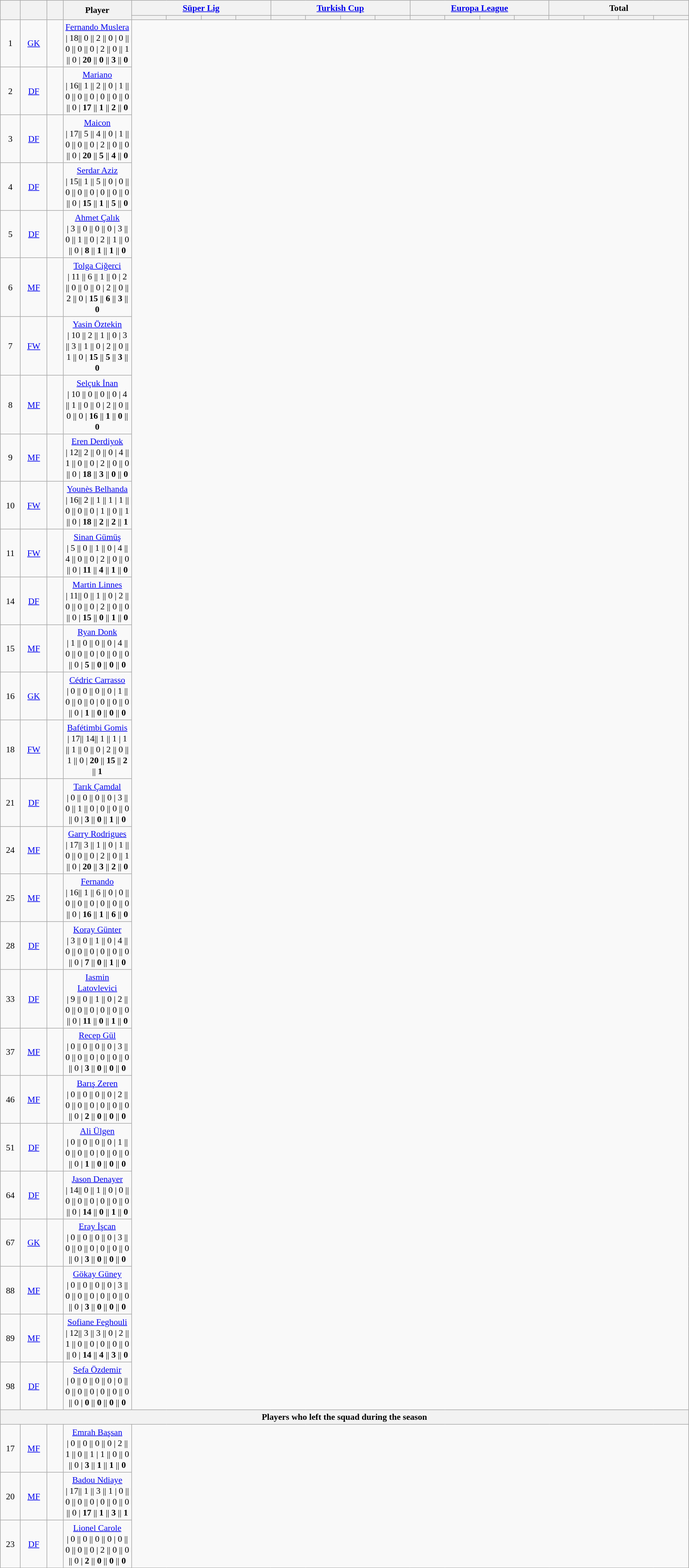<table class="wikitable sortable alternance" style="font-size:90%; text-align:center; line-height:18px;" width=90%>
<tr>
<th rowspan="2" width=10></th>
<th rowspan="2" width=10></th>
<th rowspan="2" width=10></th>
<th rowspan="2" width=60>Player</th>
<th colspan="4"><a href='#'>Süper Lig</a></th>
<th colspan="4"><a href='#'>Turkish Cup</a></th>
<th colspan="4"><a href='#'>Europa League</a></th>
<th colspan="4">Total</th>
</tr>
<tr align="center">
<th width=30></th>
<th width=30></th>
<th width=30></th>
<th width=30></th>
<th width=30></th>
<th width=30></th>
<th width=30></th>
<th width=30></th>
<th width=30></th>
<th width=30></th>
<th width=30></th>
<th width=30></th>
<th width=30></th>
<th width=30></th>
<th width=30></th>
<th width=30></th>
</tr>
<tr bgcolor=>
<td>1</td>
<td><a href='#'>GK</a></td>
<td></td>
<td><a href='#'>Fernando Muslera</a><br>          | 18|| 0 || 2 || 0
        | 0 || 0 || 0 || 0
 | 2 || 0 || 1 || 0
              | <strong>20</strong> || <strong>0</strong> || <strong>3</strong> || <strong>0</strong></td>
</tr>
<tr bgcolor=>
<td>2</td>
<td><a href='#'>DF</a></td>
<td></td>
<td><a href='#'>Mariano</a><br>          | 16|| 1 || 2 || 0
        | 1 || 0 || 0 || 0
 | 0 || 0 || 0 || 0
              | <strong>17</strong> || <strong>1</strong> || <strong>2</strong> || <strong>0</strong></td>
</tr>
<tr bgcolor=>
<td>3</td>
<td><a href='#'>DF</a></td>
<td></td>
<td><a href='#'>Maicon</a><br>          | 17|| 5 || 4 || 0
        | 1 || 0 || 0 || 0
 | 2 || 0 || 0 || 0
              | <strong>20</strong> || <strong>5</strong> || <strong>4</strong> || <strong>0</strong></td>
</tr>
<tr bgcolor=>
<td>4</td>
<td><a href='#'>DF</a></td>
<td></td>
<td><a href='#'>Serdar Aziz</a><br>          | 15|| 1 || 5 || 0
        | 0 || 0 || 0 || 0
 | 0 || 0 || 0 || 0
              | <strong>15</strong> || <strong>1</strong> || <strong>5</strong> || <strong>0</strong></td>
</tr>
<tr bgcolor=>
<td>5</td>
<td><a href='#'>DF</a></td>
<td></td>
<td><a href='#'>Ahmet Çalık</a><br>          | 3 || 0 || 0 || 0
        | 3 || 0 || 1 || 0
 | 2 || 1 || 0 || 0
              | <strong>8</strong> || <strong>1</strong> || <strong>1</strong> || <strong>0</strong></td>
</tr>
<tr bgcolor=>
<td>6</td>
<td><a href='#'>MF</a></td>
<td></td>
<td><a href='#'>Tolga Ciğerci</a><br>          | 11 || 6 || 1 || 0
        | 2 || 0 || 0 || 0
 | 2 || 0 || 2 || 0
              | <strong>15</strong> || <strong>6</strong> || <strong>3</strong> || <strong>0</strong></td>
</tr>
<tr bgcolor=>
<td>7</td>
<td><a href='#'>FW</a></td>
<td></td>
<td><a href='#'>Yasin Öztekin</a><br>          | 10 || 2 || 1 || 0
        | 3 || 3 || 1 || 0
 | 2 || 0 || 1 || 0
              | <strong>15</strong> || <strong>5</strong> || <strong>3</strong> || <strong>0</strong></td>
</tr>
<tr bgcolor=>
<td>8</td>
<td><a href='#'>MF</a></td>
<td></td>
<td><a href='#'>Selçuk İnan</a><br>          | 10 || 0 || 0 || 0
        | 4 || 1 || 0 || 0
 | 2 || 0 || 0 || 0
              | <strong>16</strong> || <strong>1</strong> || <strong>0</strong> || <strong>0</strong></td>
</tr>
<tr bgcolor=>
<td>9</td>
<td><a href='#'>MF</a></td>
<td></td>
<td><a href='#'>Eren Derdiyok</a><br>          | 12|| 2 || 0 || 0
        | 4 || 1 || 0 || 0
 | 2 || 0 || 0 || 0
              | <strong>18</strong> || <strong>3</strong> || <strong>0</strong> || <strong>0</strong></td>
</tr>
<tr bgcolor=>
<td>10</td>
<td><a href='#'>FW</a></td>
<td></td>
<td><a href='#'>Younès Belhanda</a><br>          | 16|| 2 || 1 || 1
        | 1 || 0 || 0 || 0
 | 1 || 0 || 1 || 0
              | <strong>18</strong> || <strong>2</strong> || <strong>2</strong> || <strong>1</strong></td>
</tr>
<tr bgcolor=>
<td>11</td>
<td><a href='#'>FW</a></td>
<td></td>
<td><a href='#'>Sinan Gümüş</a><br>          | 5 || 0 || 1 || 0
        | 4 || 4 || 0 || 0
 | 2 || 0 || 0 || 0
              | <strong>11</strong> || <strong>4</strong> || <strong>1</strong> || <strong>0</strong></td>
</tr>
<tr bgcolor=>
<td>14</td>
<td><a href='#'>DF</a></td>
<td></td>
<td><a href='#'>Martin Linnes</a><br>          | 11|| 0 || 1 || 0
        | 2 || 0 || 0 || 0
 | 2 || 0 || 0 || 0
              | <strong>15</strong> || <strong>0</strong> || <strong>1</strong> || <strong>0</strong></td>
</tr>
<tr bgcolor=>
<td>15</td>
<td><a href='#'>MF</a></td>
<td></td>
<td><a href='#'>Ryan Donk</a><br>          | 1 || 0 || 0 || 0
        | 4 || 0 || 0 || 0
 | 0 || 0 || 0 || 0
              | <strong>5</strong> || <strong>0</strong> || <strong>0</strong> || <strong>0</strong></td>
</tr>
<tr bgcolor=>
<td>16</td>
<td><a href='#'>GK</a></td>
<td></td>
<td><a href='#'>Cédric Carrasso</a><br>          | 0 || 0 || 0 || 0
        | 1 || 0 || 0 || 0
 | 0 || 0 || 0 || 0
              | <strong>1</strong> || <strong>0</strong> || <strong>0</strong> || <strong>0</strong></td>
</tr>
<tr bgcolor=>
<td>18</td>
<td><a href='#'>FW</a></td>
<td></td>
<td><a href='#'>Bafétimbi Gomis</a><br>          | 17|| 14|| 1 || 1
        | 1 || 1 || 0 || 0
 | 2 || 0 || 1 || 0
              | <strong>20</strong> || <strong>15</strong> || <strong>2</strong> || <strong>1</strong></td>
</tr>
<tr bgcolor=>
<td>21</td>
<td><a href='#'>DF</a></td>
<td></td>
<td><a href='#'>Tarık Çamdal</a><br>          | 0 || 0 || 0 || 0
        | 3 || 0 || 1 || 0
 | 0 || 0 || 0 || 0
              | <strong>3</strong> || <strong>0</strong> || <strong>1</strong> || <strong>0</strong></td>
</tr>
<tr bgcolor=>
<td>24</td>
<td><a href='#'>MF</a></td>
<td></td>
<td><a href='#'>Garry Rodrigues</a><br>          | 17|| 3 || 1 || 0
        | 1 || 0 || 0 || 0
 | 2 || 0 || 1 || 0
              | <strong>20</strong> || <strong>3</strong> || <strong>2</strong> || <strong>0</strong></td>
</tr>
<tr bgcolor=>
<td>25</td>
<td><a href='#'>MF</a></td>
<td></td>
<td><a href='#'>Fernando</a><br>          | 16|| 1 || 6 || 0
        | 0 || 0 || 0 || 0
 | 0 || 0 || 0 || 0
              | <strong>16</strong> || <strong>1</strong> || <strong>6</strong> || <strong>0</strong></td>
</tr>
<tr bgcolor=>
<td>28</td>
<td><a href='#'>DF</a></td>
<td></td>
<td><a href='#'>Koray Günter</a><br>          | 3 || 0 || 1 || 0
        | 4 || 0 || 0 || 0
 | 0 || 0 || 0 || 0
              | <strong>7</strong> || <strong>0</strong> || <strong>1</strong> || <strong>0</strong></td>
</tr>
<tr bgcolor=>
<td>33</td>
<td><a href='#'>DF</a></td>
<td></td>
<td><a href='#'>Iasmin Latovlevici</a><br>          | 9 || 0 || 1 || 0
        | 2 || 0 || 0 || 0
 | 0 || 0 || 0 || 0
              | <strong>11</strong> || <strong>0</strong> || <strong>1</strong> || <strong>0</strong></td>
</tr>
<tr bgcolor=>
<td>37</td>
<td><a href='#'>MF</a></td>
<td></td>
<td><a href='#'>Recep Gül</a><br>          | 0 || 0 || 0 || 0
        | 3 || 0 || 0 || 0
 | 0 || 0 || 0 || 0
              | <strong>3</strong> || <strong>0</strong> || <strong>0</strong> || <strong>0</strong></td>
</tr>
<tr bgcolor=>
<td>46</td>
<td><a href='#'>MF</a></td>
<td></td>
<td><a href='#'>Barış Zeren</a><br>          | 0 || 0 || 0 || 0
        | 2 || 0 || 0 || 0
 | 0 || 0 || 0 || 0
              | <strong>2</strong> || <strong>0</strong> || <strong>0</strong> || <strong>0</strong></td>
</tr>
<tr bgcolor=>
<td>51</td>
<td><a href='#'>DF</a></td>
<td></td>
<td><a href='#'>Ali Ülgen</a><br>          | 0 || 0 || 0 || 0
        | 1 || 0 || 0 || 0
 | 0 || 0 || 0 || 0
              | <strong>1</strong> || <strong>0</strong> || <strong>0</strong> || <strong>0</strong></td>
</tr>
<tr bgcolor=>
<td>64</td>
<td><a href='#'>DF</a></td>
<td></td>
<td><a href='#'>Jason Denayer</a><br>          | 14|| 0 || 1 || 0
        | 0 || 0 || 0 || 0
 | 0 || 0 || 0 || 0
              | <strong>14</strong> || <strong>0</strong> || <strong>1</strong> || <strong>0</strong></td>
</tr>
<tr bgcolor=>
<td>67</td>
<td><a href='#'>GK</a></td>
<td></td>
<td><a href='#'>Eray İşcan</a><br>          | 0 || 0 || 0 || 0
        | 3 || 0 || 0 || 0
 | 0 || 0 || 0 || 0
              | <strong>3</strong> || <strong>0</strong> || <strong>0</strong> || <strong>0</strong></td>
</tr>
<tr bgcolor=>
<td>88</td>
<td><a href='#'>MF</a></td>
<td></td>
<td><a href='#'>Gökay Güney</a><br>          | 0 || 0 || 0 || 0
        | 3 || 0 || 0 || 0
 | 0 || 0 || 0 || 0
              | <strong>3</strong> || <strong>0</strong> || <strong>0</strong> || <strong>0</strong></td>
</tr>
<tr bgcolor=>
<td>89</td>
<td><a href='#'>MF</a></td>
<td></td>
<td><a href='#'>Sofiane Feghouli</a><br>          | 12|| 3 || 3 || 0
        | 2 || 1 || 0 || 0
 | 0 || 0 || 0 || 0
              | <strong>14</strong> || <strong>4</strong> || <strong>3</strong> || <strong>0</strong></td>
</tr>
<tr bgcolor=>
<td>98</td>
<td><a href='#'>DF</a></td>
<td></td>
<td><a href='#'>Sefa Özdemir</a><br>          | 0 || 0 || 0 || 0
        | 0 || 0 || 0 || 0
 | 0 || 0 || 0 || 0
              | <strong>0</strong> || <strong>0</strong> || <strong>0</strong> || <strong>0</strong></td>
</tr>
<tr bgcolor=>
<th colspan="20">Players who left the squad during the season</th>
</tr>
<tr bgcolor=>
<td>17</td>
<td><a href='#'>MF</a></td>
<td></td>
<td><a href='#'>Emrah Başsan</a><br>          | 0 || 0 || 0 || 0
        | 2 || 1 || 0 || 1
 | 1 || 0 || 0 || 0
              | <strong>3</strong> || <strong>1</strong> || <strong>1</strong> || <strong>0</strong></td>
</tr>
<tr bgcolor=>
<td>20</td>
<td><a href='#'>MF</a></td>
<td></td>
<td><a href='#'>Badou Ndiaye</a><br>          | 17|| 1 || 3 || 1
        | 0 || 0 || 0 || 0
 | 0 || 0 || 0 || 0
              | <strong>17</strong> || <strong>1</strong> || <strong>3</strong> || <strong>1</strong></td>
</tr>
<tr bgcolor=>
<td>23</td>
<td><a href='#'>DF</a></td>
<td></td>
<td><a href='#'>Lionel Carole</a><br>          | 0 || 0 || 0 || 0
        | 0 || 0 || 0 || 0
 | 2 || 0 || 0 || 0
              | <strong>2</strong> || <strong>0</strong> || <strong>0</strong> || <strong>0</strong></td>
</tr>
</table>
